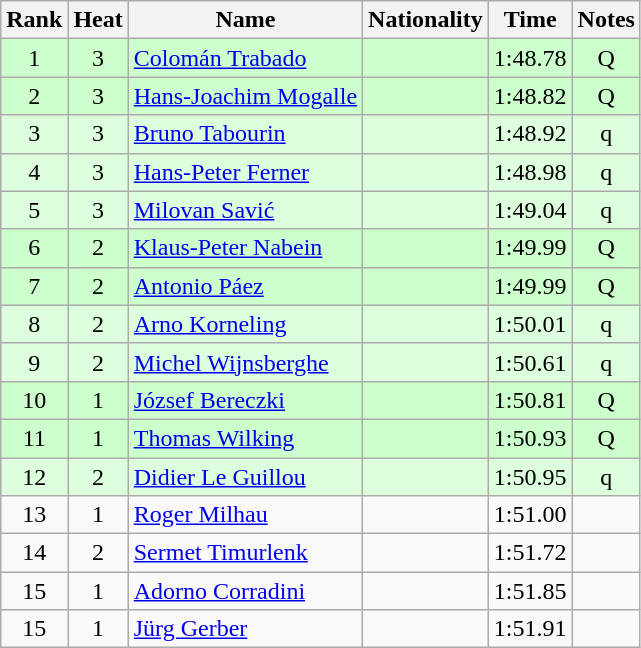<table class="wikitable sortable" style="text-align:center">
<tr>
<th>Rank</th>
<th>Heat</th>
<th>Name</th>
<th>Nationality</th>
<th>Time</th>
<th>Notes</th>
</tr>
<tr bgcolor=ccffcc>
<td>1</td>
<td>3</td>
<td align="left"><a href='#'>Colomán Trabado</a></td>
<td align=left></td>
<td>1:48.78</td>
<td>Q</td>
</tr>
<tr bgcolor=ccffcc>
<td>2</td>
<td>3</td>
<td align="left"><a href='#'>Hans-Joachim Mogalle</a></td>
<td align=left></td>
<td>1:48.82</td>
<td>Q</td>
</tr>
<tr bgcolor=ddffdd>
<td>3</td>
<td>3</td>
<td align="left"><a href='#'>Bruno Tabourin</a></td>
<td align=left></td>
<td>1:48.92</td>
<td>q</td>
</tr>
<tr bgcolor=ddffdd>
<td>4</td>
<td>3</td>
<td align="left"><a href='#'>Hans-Peter Ferner</a></td>
<td align=left></td>
<td>1:48.98</td>
<td>q</td>
</tr>
<tr bgcolor=ddffdd>
<td>5</td>
<td>3</td>
<td align="left"><a href='#'>Milovan Savić</a></td>
<td align=left></td>
<td>1:49.04</td>
<td>q</td>
</tr>
<tr bgcolor=ccffcc>
<td>6</td>
<td>2</td>
<td align="left"><a href='#'>Klaus-Peter Nabein</a></td>
<td align=left></td>
<td>1:49.99</td>
<td>Q</td>
</tr>
<tr bgcolor=ccffcc>
<td>7</td>
<td>2</td>
<td align="left"><a href='#'>Antonio Páez</a></td>
<td align=left></td>
<td>1:49.99</td>
<td>Q</td>
</tr>
<tr bgcolor=ddffdd>
<td>8</td>
<td>2</td>
<td align="left"><a href='#'>Arno Korneling</a></td>
<td align=left></td>
<td>1:50.01</td>
<td>q</td>
</tr>
<tr bgcolor=ddffdd>
<td>9</td>
<td>2</td>
<td align="left"><a href='#'>Michel Wijnsberghe</a></td>
<td align=left></td>
<td>1:50.61</td>
<td>q</td>
</tr>
<tr bgcolor=ccffcc>
<td>10</td>
<td>1</td>
<td align="left"><a href='#'>József Bereczki</a></td>
<td align=left></td>
<td>1:50.81</td>
<td>Q</td>
</tr>
<tr bgcolor=ccffcc>
<td>11</td>
<td>1</td>
<td align="left"><a href='#'>Thomas Wilking</a></td>
<td align=left></td>
<td>1:50.93</td>
<td>Q</td>
</tr>
<tr bgcolor=ddffdd>
<td>12</td>
<td>2</td>
<td align="left"><a href='#'>Didier Le Guillou</a></td>
<td align=left></td>
<td>1:50.95</td>
<td>q</td>
</tr>
<tr>
<td>13</td>
<td>1</td>
<td align="left"><a href='#'>Roger Milhau</a></td>
<td align=left></td>
<td>1:51.00</td>
<td></td>
</tr>
<tr>
<td>14</td>
<td>2</td>
<td align="left"><a href='#'>Sermet Timurlenk</a></td>
<td align=left></td>
<td>1:51.72</td>
<td></td>
</tr>
<tr>
<td>15</td>
<td>1</td>
<td align="left"><a href='#'>Adorno Corradini</a></td>
<td align=left></td>
<td>1:51.85</td>
<td></td>
</tr>
<tr>
<td>15</td>
<td>1</td>
<td align="left"><a href='#'>Jürg Gerber</a></td>
<td align=left></td>
<td>1:51.91</td>
<td></td>
</tr>
</table>
